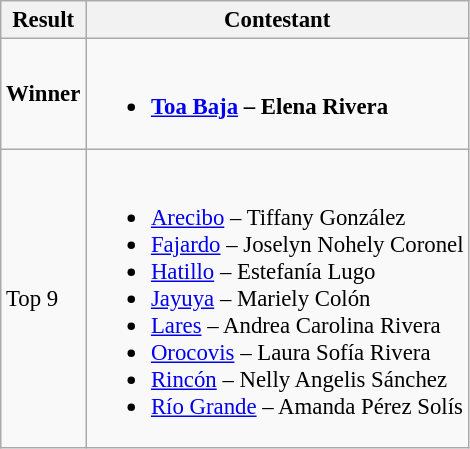<table class="wikitable sortable" style="font-size: 95%;">
<tr>
<th>Result</th>
<th>Contestant</th>
</tr>
<tr>
<td><strong>Winner</strong></td>
<td><br><ul><li><strong><a href='#'>Toa Baja</a> – Elena Rivera</strong></li></ul></td>
</tr>
<tr>
<td>Top 9</td>
<td><br><ul><li><a href='#'>Arecibo</a> – Tiffany González</li><li><a href='#'>Fajardo</a> – Joselyn Nohely Coronel</li><li><a href='#'>Hatillo</a> – Estefanía Lugo</li><li><a href='#'>Jayuya</a> – Mariely Colón</li><li><a href='#'>Lares</a> – Andrea Carolina Rivera</li><li><a href='#'>Orocovis</a> – Laura Sofía Rivera</li><li><a href='#'>Rincón</a> – Nelly Angelis Sánchez</li><li><a href='#'>Río Grande</a> – Amanda Pérez Solís</li></ul></td>
</tr>
</table>
